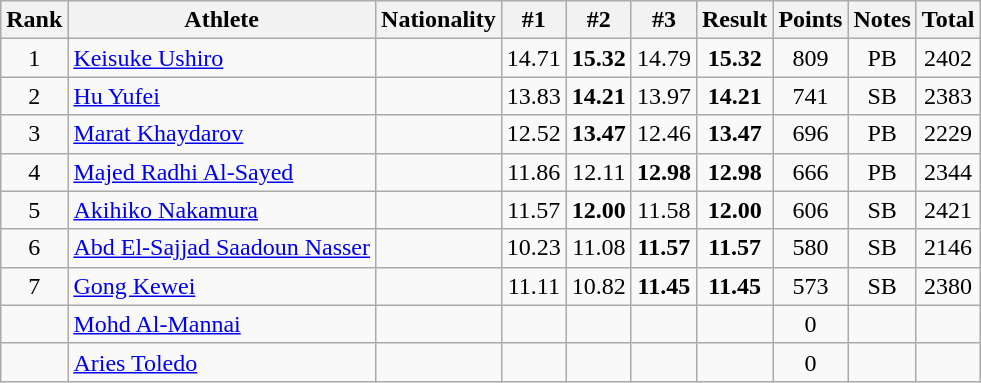<table class="wikitable sortable" style="text-align:center">
<tr>
<th>Rank</th>
<th>Athlete</th>
<th>Nationality</th>
<th>#1</th>
<th>#2</th>
<th>#3</th>
<th>Result</th>
<th>Points</th>
<th>Notes</th>
<th>Total</th>
</tr>
<tr>
<td>1</td>
<td align=left><a href='#'>Keisuke Ushiro</a></td>
<td align=left></td>
<td>14.71</td>
<td><strong>15.32</strong></td>
<td>14.79</td>
<td><strong>15.32</strong></td>
<td>809</td>
<td>PB</td>
<td>2402</td>
</tr>
<tr>
<td>2</td>
<td align=left><a href='#'>Hu Yufei</a></td>
<td align=left></td>
<td>13.83</td>
<td><strong>14.21</strong></td>
<td>13.97</td>
<td><strong>14.21</strong></td>
<td>741</td>
<td>SB</td>
<td>2383</td>
</tr>
<tr>
<td>3</td>
<td align=left><a href='#'>Marat Khaydarov</a></td>
<td align=left></td>
<td>12.52</td>
<td><strong>13.47</strong></td>
<td>12.46</td>
<td><strong>13.47</strong></td>
<td>696</td>
<td>PB</td>
<td>2229</td>
</tr>
<tr>
<td>4</td>
<td align=left><a href='#'>Majed Radhi Al-Sayed</a></td>
<td align=left></td>
<td>11.86</td>
<td>12.11</td>
<td><strong>12.98</strong></td>
<td><strong>12.98</strong></td>
<td>666</td>
<td>PB</td>
<td>2344</td>
</tr>
<tr>
<td>5</td>
<td align=left><a href='#'>Akihiko Nakamura</a></td>
<td align=left></td>
<td>11.57</td>
<td><strong>12.00</strong></td>
<td>11.58</td>
<td><strong>12.00</strong></td>
<td>606</td>
<td>SB</td>
<td>2421</td>
</tr>
<tr>
<td>6</td>
<td align=left><a href='#'>Abd El-Sajjad Saadoun Nasser</a></td>
<td align=left></td>
<td>10.23</td>
<td>11.08</td>
<td><strong>11.57</strong></td>
<td><strong>11.57</strong></td>
<td>580</td>
<td>SB</td>
<td>2146</td>
</tr>
<tr>
<td>7</td>
<td align=left><a href='#'>Gong Kewei</a></td>
<td align=left></td>
<td>11.11</td>
<td>10.82</td>
<td><strong>11.45</strong></td>
<td><strong>11.45</strong></td>
<td>573</td>
<td>SB</td>
<td>2380</td>
</tr>
<tr>
<td></td>
<td align=left><a href='#'>Mohd Al-Mannai</a></td>
<td align=left></td>
<td></td>
<td></td>
<td></td>
<td><strong></strong></td>
<td>0</td>
<td></td>
<td></td>
</tr>
<tr>
<td></td>
<td align=left><a href='#'>Aries Toledo</a></td>
<td align=left></td>
<td></td>
<td></td>
<td></td>
<td><strong></strong></td>
<td>0</td>
<td></td>
<td></td>
</tr>
</table>
